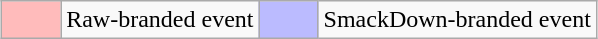<table class="wikitable" style="margin: 0 auto">
<tr>
<td style="background:#FBB; width:2em"></td>
<td Raw (WWE brand)>Raw-branded event</td>
<td style="background:#BBF; width:2em"></td>
<td SmackDown (WWE brand)>SmackDown-branded event</td>
</tr>
</table>
